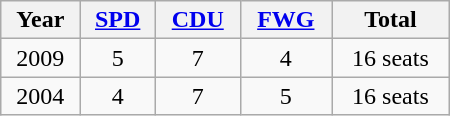<table class="wikitable" width="300">
<tr>
<th>Year</th>
<th><a href='#'>SPD</a></th>
<th><a href='#'>CDU</a></th>
<th><a href='#'>FWG</a></th>
<th>Total</th>
</tr>
<tr align="center">
<td>2009</td>
<td>5</td>
<td>7</td>
<td>4</td>
<td>16 seats</td>
</tr>
<tr align="center">
<td>2004</td>
<td>4</td>
<td>7</td>
<td>5</td>
<td>16 seats</td>
</tr>
</table>
